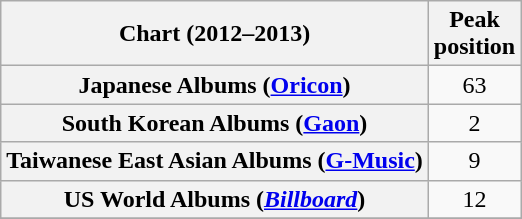<table class="wikitable plainrowheaders sortable" style="text-align:center">
<tr>
<th scope="col">Chart (2012–2013)</th>
<th scope="col">Peak<br>position</th>
</tr>
<tr>
<th scope="row">Japanese Albums (<a href='#'>Oricon</a>)</th>
<td>63</td>
</tr>
<tr>
<th scope="row">South Korean Albums (<a href='#'>Gaon</a>)</th>
<td>2</td>
</tr>
<tr>
<th scope="row">Taiwanese East Asian Albums (<a href='#'>G-Music</a>)</th>
<td>9</td>
</tr>
<tr>
<th scope="row">US World Albums (<em><a href='#'>Billboard</a></em>)</th>
<td>12</td>
</tr>
<tr>
</tr>
</table>
